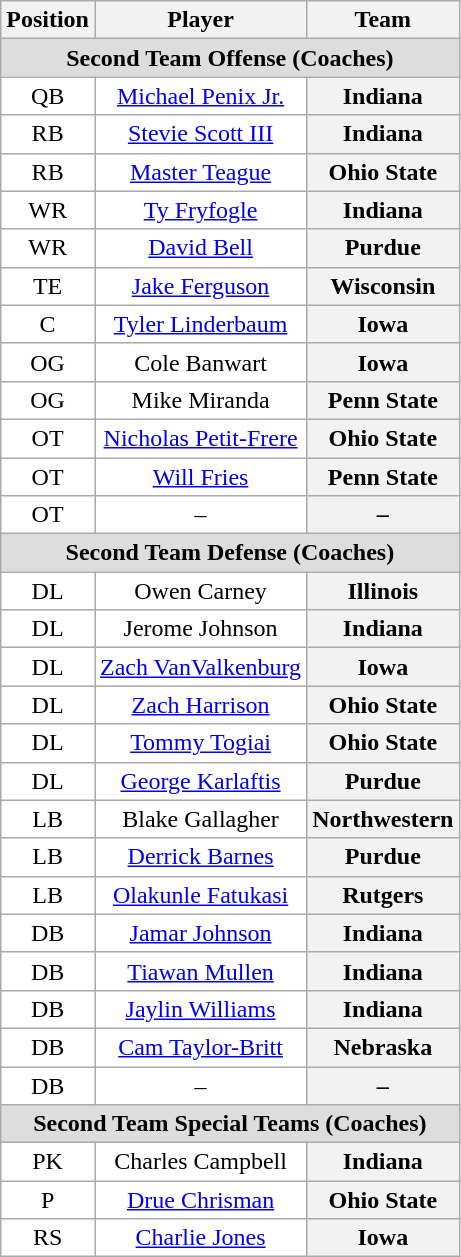<table class="wikitable sortable">
<tr>
<th>Position</th>
<th>Player</th>
<th>Team</th>
</tr>
<tr>
<td colspan="3" style="text-align:center; background:#ddd;"><strong>Second Team Offense (Coaches)</strong></td>
</tr>
<tr style="text-align:center;">
<td style="background:white">QB</td>
<td style="background:white"><a href='#'>Michael Penix Jr.</a></td>
<th style=>Indiana</th>
</tr>
<tr style="text-align:center;">
<td style="background:white">RB</td>
<td style="background:white"><a href='#'>Stevie Scott III</a></td>
<th style=>Indiana</th>
</tr>
<tr style="text-align:center;">
<td style="background:white">RB</td>
<td style="background:white"><a href='#'>Master Teague</a></td>
<th style=>Ohio State</th>
</tr>
<tr style="text-align:center;">
<td style="background:white">WR</td>
<td style="background:white"><a href='#'>Ty Fryfogle</a></td>
<th style=>Indiana</th>
</tr>
<tr style="text-align:center;">
<td style="background:white">WR</td>
<td style="background:white"><a href='#'>David Bell</a></td>
<th style=>Purdue</th>
</tr>
<tr style="text-align:center;">
<td style="background:white">TE</td>
<td style="background:white"><a href='#'>Jake Ferguson</a></td>
<th style=>Wisconsin</th>
</tr>
<tr style="text-align:center;">
<td style="background:white">C</td>
<td style="background:white"><a href='#'>Tyler Linderbaum</a></td>
<th style=>Iowa</th>
</tr>
<tr style="text-align:center;">
<td style="background:white">OG</td>
<td style="background:white">Cole Banwart</td>
<th style=>Iowa</th>
</tr>
<tr style="text-align:center;">
<td style="background:white">OG</td>
<td style="background:white">Mike Miranda</td>
<th style=>Penn State</th>
</tr>
<tr style="text-align:center;">
<td style="background:white">OT</td>
<td style="background:white"><a href='#'>Nicholas Petit-Frere</a></td>
<th style=>Ohio State</th>
</tr>
<tr style="text-align:center;">
<td style="background:white">OT</td>
<td style="background:white"><a href='#'>Will Fries</a></td>
<th style=>Penn State</th>
</tr>
<tr style="text-align:center;">
<td style="background:white">OT</td>
<td style="background:white">–</td>
<th style=>–</th>
</tr>
<tr>
<td colspan="3" style="text-align:center; background:#ddd;"><strong>Second Team Defense (Coaches)</strong></td>
</tr>
<tr style="text-align:center;">
<td style="background:white">DL</td>
<td style="background:white">Owen Carney</td>
<th style=>Illinois</th>
</tr>
<tr style="text-align:center;">
<td style="background:white">DL</td>
<td style="background:white">Jerome Johnson</td>
<th style=>Indiana</th>
</tr>
<tr style="text-align:center;">
<td style="background:white">DL</td>
<td style="background:white"><a href='#'>Zach VanValkenburg</a></td>
<th style=>Iowa</th>
</tr>
<tr style="text-align:center;">
<td style="background:white">DL</td>
<td style="background:white"><a href='#'>Zach Harrison</a></td>
<th style=>Ohio State</th>
</tr>
<tr style="text-align:center;">
<td style="background:white">DL</td>
<td style="background:white"><a href='#'>Tommy Togiai</a></td>
<th style=>Ohio State</th>
</tr>
<tr style="text-align:center;">
<td style="background:white">DL</td>
<td style="background:white"><a href='#'>George Karlaftis</a></td>
<th style=>Purdue</th>
</tr>
<tr style="text-align:center;">
<td style="background:white">LB</td>
<td style="background:white">Blake Gallagher</td>
<th style=>Northwestern</th>
</tr>
<tr style="text-align:center;">
<td style="background:white">LB</td>
<td style="background:white"><a href='#'>Derrick Barnes</a></td>
<th style=>Purdue</th>
</tr>
<tr style="text-align:center;">
<td style="background:white">LB</td>
<td style="background:white"><a href='#'>Olakunle Fatukasi</a></td>
<th style=>Rutgers</th>
</tr>
<tr style="text-align:center;">
<td style="background:white">DB</td>
<td style="background:white"><a href='#'>Jamar Johnson</a></td>
<th style=>Indiana</th>
</tr>
<tr style="text-align:center;">
<td style="background:white">DB</td>
<td style="background:white"><a href='#'>Tiawan Mullen</a></td>
<th style=>Indiana</th>
</tr>
<tr style="text-align:center;">
<td style="background:white">DB</td>
<td style="background:white"><a href='#'>Jaylin Williams</a></td>
<th style=>Indiana</th>
</tr>
<tr style="text-align:center;">
<td style="background:white">DB</td>
<td style="background:white"><a href='#'>Cam Taylor-Britt</a></td>
<th style=>Nebraska</th>
</tr>
<tr style="text-align:center;">
<td style="background:white">DB</td>
<td style="background:white">–</td>
<th style=>–</th>
</tr>
<tr>
<td colspan="3" style="text-align:center; background:#ddd;"><strong>Second Team Special Teams (Coaches)</strong></td>
</tr>
<tr style="text-align:center;">
<td style="background:white">PK</td>
<td style="background:white">Charles Campbell</td>
<th style=>Indiana</th>
</tr>
<tr style="text-align:center;">
<td style="background:white">P</td>
<td style="background:white"><a href='#'>Drue Chrisman</a></td>
<th style=>Ohio State</th>
</tr>
<tr style="text-align:center;">
<td style="background:white">RS</td>
<td style="background:white"><a href='#'>Charlie Jones</a></td>
<th style=>Iowa</th>
</tr>
</table>
